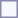<table style="border:1px solid #8888aa; background-color:#f7f8ff; padding:5px; font-size:95%; margin: 0px 12px 12px 0px;">
</table>
